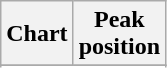<table class="wikitable plainrowheaders sortable" style="text-align:center;" border="1">
<tr>
<th scope="col">Chart</th>
<th scope="col">Peak<br>position</th>
</tr>
<tr>
</tr>
<tr>
</tr>
</table>
